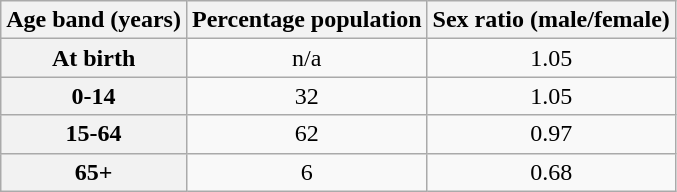<table class="wikitable" style="text-align:center">
<tr>
<th>Age band (years)</th>
<th>Percentage population</th>
<th>Sex ratio (male/female)</th>
</tr>
<tr>
<th>At birth</th>
<td>n/a</td>
<td>1.05</td>
</tr>
<tr>
<th>0-14</th>
<td>32</td>
<td>1.05</td>
</tr>
<tr>
<th>15-64</th>
<td>62</td>
<td>0.97</td>
</tr>
<tr>
<th>65+</th>
<td>6</td>
<td>0.68</td>
</tr>
</table>
